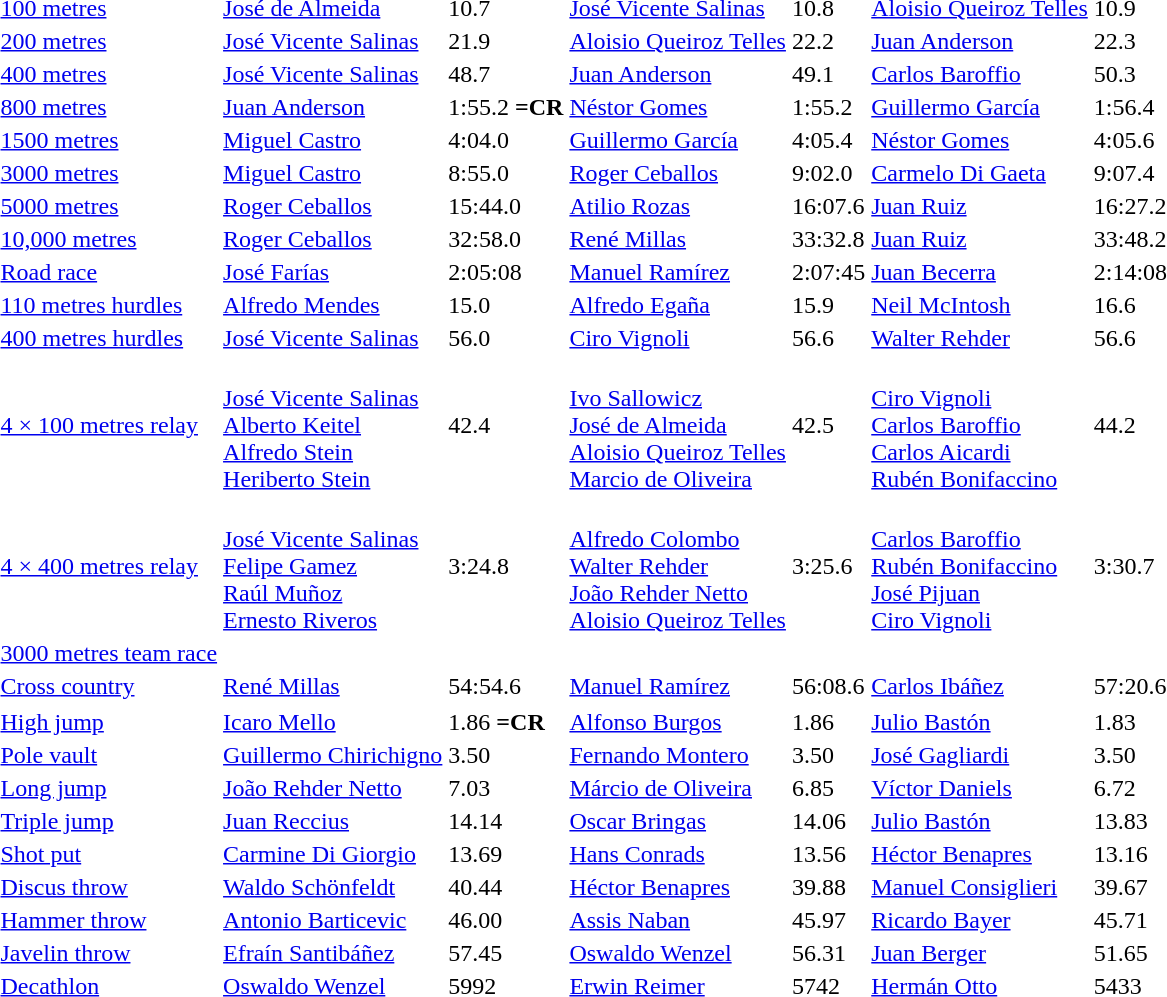<table>
<tr>
<td><a href='#'>100 metres</a></td>
<td><a href='#'>José de Almeida</a><br> </td>
<td>10.7</td>
<td><a href='#'>José Vicente Salinas</a><br> </td>
<td>10.8</td>
<td><a href='#'>Aloisio Queiroz Telles</a><br> </td>
<td>10.9</td>
</tr>
<tr>
<td><a href='#'>200 metres</a></td>
<td><a href='#'>José Vicente Salinas</a><br> </td>
<td>21.9</td>
<td><a href='#'>Aloisio Queiroz Telles</a><br> </td>
<td>22.2</td>
<td><a href='#'>Juan Anderson</a><br> </td>
<td>22.3</td>
</tr>
<tr>
<td><a href='#'>400 metres</a></td>
<td><a href='#'>José Vicente Salinas</a><br> </td>
<td>48.7</td>
<td><a href='#'>Juan Anderson</a><br> </td>
<td>49.1</td>
<td><a href='#'>Carlos Baroffio</a><br> </td>
<td>50.3</td>
</tr>
<tr>
<td><a href='#'>800 metres</a></td>
<td><a href='#'>Juan Anderson</a><br> </td>
<td>1:55.2 <strong>=CR</strong></td>
<td><a href='#'>Néstor Gomes</a><br> </td>
<td>1:55.2</td>
<td><a href='#'>Guillermo García</a><br> </td>
<td>1:56.4</td>
</tr>
<tr>
<td><a href='#'>1500 metres</a></td>
<td><a href='#'>Miguel Castro</a><br> </td>
<td>4:04.0</td>
<td><a href='#'>Guillermo García</a><br> </td>
<td>4:05.4</td>
<td><a href='#'>Néstor Gomes</a><br> </td>
<td>4:05.6</td>
</tr>
<tr>
<td><a href='#'>3000 metres</a></td>
<td><a href='#'>Miguel Castro</a><br> </td>
<td>8:55.0</td>
<td><a href='#'>Roger Ceballos</a><br> </td>
<td>9:02.0</td>
<td><a href='#'>Carmelo Di Gaeta</a><br> </td>
<td>9:07.4</td>
</tr>
<tr>
<td><a href='#'>5000 metres</a></td>
<td><a href='#'>Roger Ceballos</a><br> </td>
<td>15:44.0</td>
<td><a href='#'>Atilio Rozas</a><br> </td>
<td>16:07.6</td>
<td><a href='#'>Juan Ruiz</a><br> </td>
<td>16:27.2</td>
</tr>
<tr>
<td><a href='#'>10,000 metres</a></td>
<td><a href='#'>Roger Ceballos</a><br> </td>
<td>32:58.0</td>
<td><a href='#'>René Millas</a><br> </td>
<td>33:32.8</td>
<td><a href='#'>Juan Ruiz</a><br> </td>
<td>33:48.2</td>
</tr>
<tr>
<td><a href='#'>Road race</a></td>
<td><a href='#'>José Farías</a><br> </td>
<td>2:05:08</td>
<td><a href='#'>Manuel Ramírez</a><br> </td>
<td>2:07:45</td>
<td><a href='#'>Juan Becerra</a><br> </td>
<td>2:14:08</td>
</tr>
<tr>
<td><a href='#'>110 metres hurdles</a></td>
<td><a href='#'>Alfredo Mendes</a><br> </td>
<td>15.0</td>
<td><a href='#'>Alfredo Egaña</a><br> </td>
<td>15.9</td>
<td><a href='#'>Neil McIntosh</a><br> </td>
<td>16.6</td>
</tr>
<tr>
<td><a href='#'>400 metres hurdles</a></td>
<td><a href='#'>José Vicente Salinas</a><br> </td>
<td>56.0</td>
<td><a href='#'>Ciro Vignoli</a><br> </td>
<td>56.6</td>
<td><a href='#'>Walter Rehder</a><br> </td>
<td>56.6</td>
</tr>
<tr>
<td><a href='#'>4 × 100 metres relay</a></td>
<td><br><a href='#'>José Vicente Salinas</a><br><a href='#'>Alberto Keitel</a><br><a href='#'>Alfredo Stein</a><br><a href='#'>Heriberto Stein</a></td>
<td>42.4</td>
<td><br><a href='#'>Ivo Sallowicz</a><br><a href='#'>José de Almeida</a><br><a href='#'>Aloisio Queiroz Telles</a><br><a href='#'>Marcio de Oliveira</a></td>
<td>42.5</td>
<td><br><a href='#'>Ciro Vignoli</a><br><a href='#'>Carlos Baroffio</a><br><a href='#'>Carlos Aicardi</a><br><a href='#'>Rubén Bonifaccino</a></td>
<td>44.2</td>
</tr>
<tr>
<td><a href='#'>4 × 400 metres relay</a></td>
<td><br><a href='#'>José Vicente Salinas</a><br><a href='#'>Felipe Gamez</a><br><a href='#'>Raúl Muñoz</a><br><a href='#'>Ernesto Riveros</a></td>
<td>3:24.8</td>
<td><br><a href='#'>Alfredo Colombo</a><br><a href='#'>Walter Rehder</a><br><a href='#'>João Rehder Netto</a><br><a href='#'>Aloisio Queiroz Telles</a></td>
<td>3:25.6</td>
<td><br><a href='#'>Carlos Baroffio</a><br><a href='#'>Rubén Bonifaccino</a><br><a href='#'>José Pijuan</a><br><a href='#'>Ciro Vignoli</a></td>
<td>3:30.7</td>
</tr>
<tr>
<td><a href='#'>3000 metres team race</a></td>
<td></td>
<td></td>
<td></td>
<td></td>
<td></td>
<td></td>
</tr>
<tr>
<td><a href='#'>Cross country</a></td>
<td><a href='#'>René Millas</a><br> </td>
<td>54:54.6</td>
<td><a href='#'>Manuel Ramírez</a><br> </td>
<td>56:08.6</td>
<td><a href='#'>Carlos Ibáñez</a><br> </td>
<td>57:20.6</td>
</tr>
<tr>
</tr>
<tr>
<td><a href='#'>High jump</a></td>
<td><a href='#'>Icaro Mello</a><br> </td>
<td>1.86 <strong>=CR</strong></td>
<td><a href='#'>Alfonso Burgos</a><br> </td>
<td>1.86</td>
<td><a href='#'>Julio Bastón</a><br> </td>
<td>1.83</td>
</tr>
<tr>
<td><a href='#'>Pole vault</a></td>
<td><a href='#'>Guillermo Chirichigno</a><br> </td>
<td>3.50</td>
<td><a href='#'>Fernando Montero</a><br> </td>
<td>3.50</td>
<td><a href='#'>José Gagliardi</a><br> </td>
<td>3.50</td>
</tr>
<tr>
<td><a href='#'>Long jump</a></td>
<td><a href='#'>João Rehder Netto</a><br> </td>
<td>7.03</td>
<td><a href='#'>Márcio de Oliveira</a><br> </td>
<td>6.85</td>
<td><a href='#'>Víctor Daniels</a><br> </td>
<td>6.72</td>
</tr>
<tr>
<td><a href='#'>Triple jump</a></td>
<td><a href='#'>Juan Reccius</a><br> </td>
<td>14.14</td>
<td><a href='#'>Oscar Bringas</a><br> </td>
<td>14.06</td>
<td><a href='#'>Julio Bastón</a><br> </td>
<td>13.83</td>
</tr>
<tr>
<td><a href='#'>Shot put</a></td>
<td><a href='#'>Carmine Di Giorgio</a><br> </td>
<td>13.69</td>
<td><a href='#'>Hans Conrads</a><br> </td>
<td>13.56</td>
<td><a href='#'>Héctor Benapres</a><br> </td>
<td>13.16</td>
</tr>
<tr>
<td><a href='#'>Discus throw</a></td>
<td><a href='#'>Waldo Schönfeldt</a><br> </td>
<td>40.44</td>
<td><a href='#'>Héctor Benapres</a><br> </td>
<td>39.88</td>
<td><a href='#'>Manuel Consiglieri</a><br> </td>
<td>39.67</td>
</tr>
<tr>
<td><a href='#'>Hammer throw</a></td>
<td><a href='#'>Antonio Barticevic</a><br> </td>
<td>46.00</td>
<td><a href='#'>Assis Naban</a><br> </td>
<td>45.97</td>
<td><a href='#'>Ricardo Bayer</a><br> </td>
<td>45.71</td>
</tr>
<tr>
<td><a href='#'>Javelin throw</a></td>
<td><a href='#'>Efraín Santibáñez</a><br> </td>
<td>57.45</td>
<td><a href='#'>Oswaldo Wenzel</a><br> </td>
<td>56.31</td>
<td><a href='#'>Juan Berger</a><br> </td>
<td>51.65</td>
</tr>
<tr>
<td><a href='#'>Decathlon</a></td>
<td><a href='#'>Oswaldo Wenzel</a><br> </td>
<td>5992</td>
<td><a href='#'>Erwin Reimer</a><br> </td>
<td>5742</td>
<td><a href='#'>Hermán Otto</a><br> </td>
<td>5433</td>
</tr>
</table>
